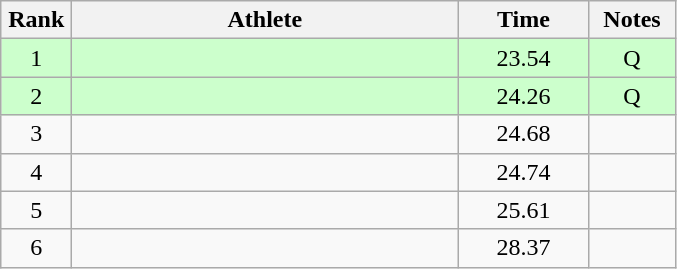<table class="wikitable" style="text-align:center">
<tr>
<th width=40>Rank</th>
<th width=250>Athlete</th>
<th width=80>Time</th>
<th width=50>Notes</th>
</tr>
<tr bgcolor="ccffcc">
<td>1</td>
<td align=left></td>
<td>23.54</td>
<td>Q</td>
</tr>
<tr bgcolor="ccffcc">
<td>2</td>
<td align=left></td>
<td>24.26</td>
<td>Q</td>
</tr>
<tr>
<td>3</td>
<td align=left></td>
<td>24.68</td>
<td></td>
</tr>
<tr>
<td>4</td>
<td align=left></td>
<td>24.74</td>
<td></td>
</tr>
<tr>
<td>5</td>
<td align=left></td>
<td>25.61</td>
<td></td>
</tr>
<tr>
<td>6</td>
<td align=left></td>
<td>28.37</td>
<td></td>
</tr>
</table>
